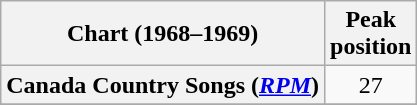<table class="wikitable sortable plainrowheaders" style="text-align:center">
<tr>
<th scope="col">Chart (1968–1969)</th>
<th scope="col">Peak<br> position</th>
</tr>
<tr>
<th scope="row">Canada Country Songs (<em><a href='#'>RPM</a></em>)</th>
<td>27</td>
</tr>
<tr>
</tr>
<tr>
</tr>
</table>
